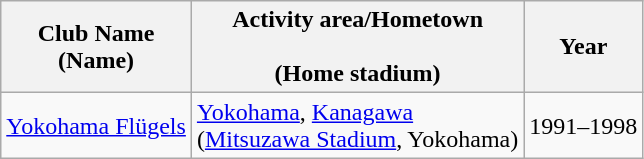<table class="wikitable sortable">
<tr>
<th>Club Name<br>(Name)</th>
<th>Activity area/Hometown<br><br>(Home stadium)</th>
<th>Year</th>
</tr>
<tr>
<td><a href='#'>Yokohama Flügels</a></td>
<td><a href='#'>Yokohama</a>, <a href='#'>Kanagawa</a><br>(<a href='#'>Mitsuzawa Stadium</a>, Yokohama)</td>
<td>1991–1998</td>
</tr>
</table>
